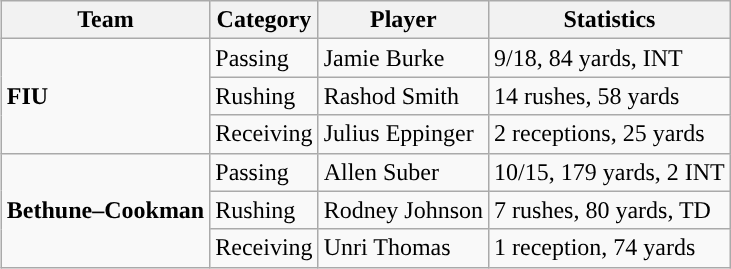<table class="wikitable" style="float: right;">
<tr>
<th>Team</th>
<th>Category</th>
<th>Player</th>
<th>Statistics</th>
</tr>
<tr>
<td rowspan=3><strong>FIU</strong></td>
<td>Passing</td>
<td>Jamie Burke</td>
<td>9/18, 84 yards, INT</td>
</tr>
<tr>
<td>Rushing</td>
<td>Rashod Smith</td>
<td>14 rushes, 58 yards</td>
</tr>
<tr>
<td>Receiving</td>
<td>Julius Eppinger</td>
<td>2 receptions, 25 yards</td>
</tr>
<tr>
<td rowspan=3><strong>Bethune–Cookman</strong></td>
<td>Passing</td>
<td>Allen Suber</td>
<td>10/15, 179 yards, 2 INT</td>
</tr>
<tr>
<td>Rushing</td>
<td>Rodney Johnson</td>
<td>7 rushes, 80 yards, TD</td>
</tr>
<tr>
<td>Receiving</td>
<td>Unri Thomas</td>
<td>1 reception, 74 yards</td>
</tr>
</table>
